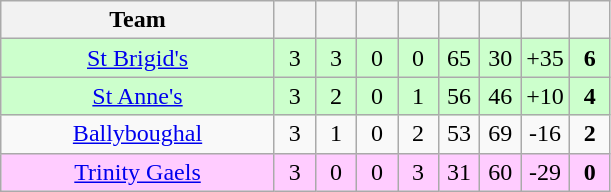<table class="wikitable" style="text-align:center">
<tr>
<th style="width:175px;">Team</th>
<th width="20"></th>
<th width="20"></th>
<th width="20"></th>
<th width="20"></th>
<th width="20"></th>
<th width="20"></th>
<th width="20"></th>
<th width="20"></th>
</tr>
<tr style="background:#cfc;">
<td><a href='#'>St Brigid's</a></td>
<td>3</td>
<td>3</td>
<td>0</td>
<td>0</td>
<td>65</td>
<td>30</td>
<td>+35</td>
<td><strong>6</strong></td>
</tr>
<tr style="background:#cfc;">
<td><a href='#'>St Anne's</a></td>
<td>3</td>
<td>2</td>
<td>0</td>
<td>1</td>
<td>56</td>
<td>46</td>
<td>+10</td>
<td><strong>4</strong></td>
</tr>
<tr>
<td><a href='#'>Ballyboughal</a></td>
<td>3</td>
<td>1</td>
<td>0</td>
<td>2</td>
<td>53</td>
<td>69</td>
<td>-16</td>
<td><strong>2</strong></td>
</tr>
<tr style="background:#fcf;">
<td><a href='#'>Trinity Gaels</a></td>
<td>3</td>
<td>0</td>
<td>0</td>
<td>3</td>
<td>31</td>
<td>60</td>
<td>-29</td>
<td><strong>0</strong></td>
</tr>
</table>
